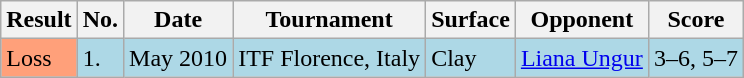<table class="sortable wikitable">
<tr>
<th>Result</th>
<th>No.</th>
<th>Date</th>
<th>Tournament</th>
<th>Surface</th>
<th>Opponent</th>
<th class="unsortable">Score</th>
</tr>
<tr style="background:lightblue;">
<td bgcolor="FFA07A">Loss</td>
<td>1.</td>
<td>May 2010</td>
<td>ITF Florence, Italy</td>
<td>Clay</td>
<td> <a href='#'>Liana Ungur</a></td>
<td>3–6, 5–7</td>
</tr>
</table>
